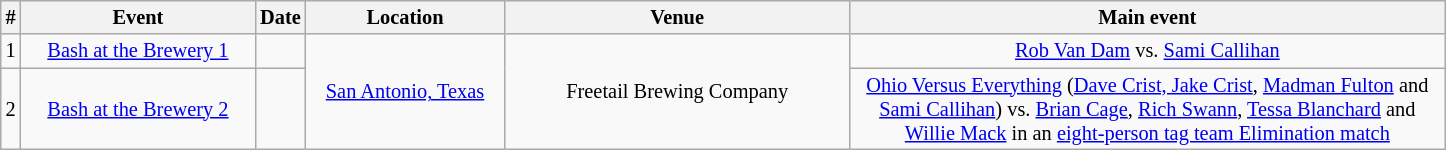<table class="sortable wikitable succession-box" style="font-size:85%; text-align:center;">
<tr>
<th scope="col" width="1" class="unsortable">#</th>
<th scope="col" width="150">Event</th>
<th scope="col" width="10">Date</th>
<th scope="col" width="126">Location</th>
<th scope="col" width="224">Venue</th>
<th scope="col" width="390">Main event</th>
</tr>
<tr>
<td>1</td>
<td><a href='#'>Bash at the Brewery 1</a></td>
<td></td>
<td rowspan="2"><a href='#'>San Antonio, Texas</a></td>
<td rowspan="2">Freetail Brewing Company</td>
<td><a href='#'>Rob Van Dam</a> vs. <a href='#'>Sami Callihan</a></td>
</tr>
<tr>
<td>2</td>
<td><a href='#'>Bash at the Brewery 2</a></td>
<td></td>
<td><a href='#'>Ohio Versus Everything</a> (<a href='#'>Dave Crist, Jake Crist</a>, <a href='#'>Madman Fulton</a> and <a href='#'>Sami Callihan</a>) vs. <a href='#'>Brian Cage</a>, <a href='#'>Rich Swann</a>, <a href='#'>Tessa Blanchard</a> and <a href='#'>Willie Mack</a> in an <a href='#'>eight-person tag team Elimination match</a></td>
</tr>
</table>
